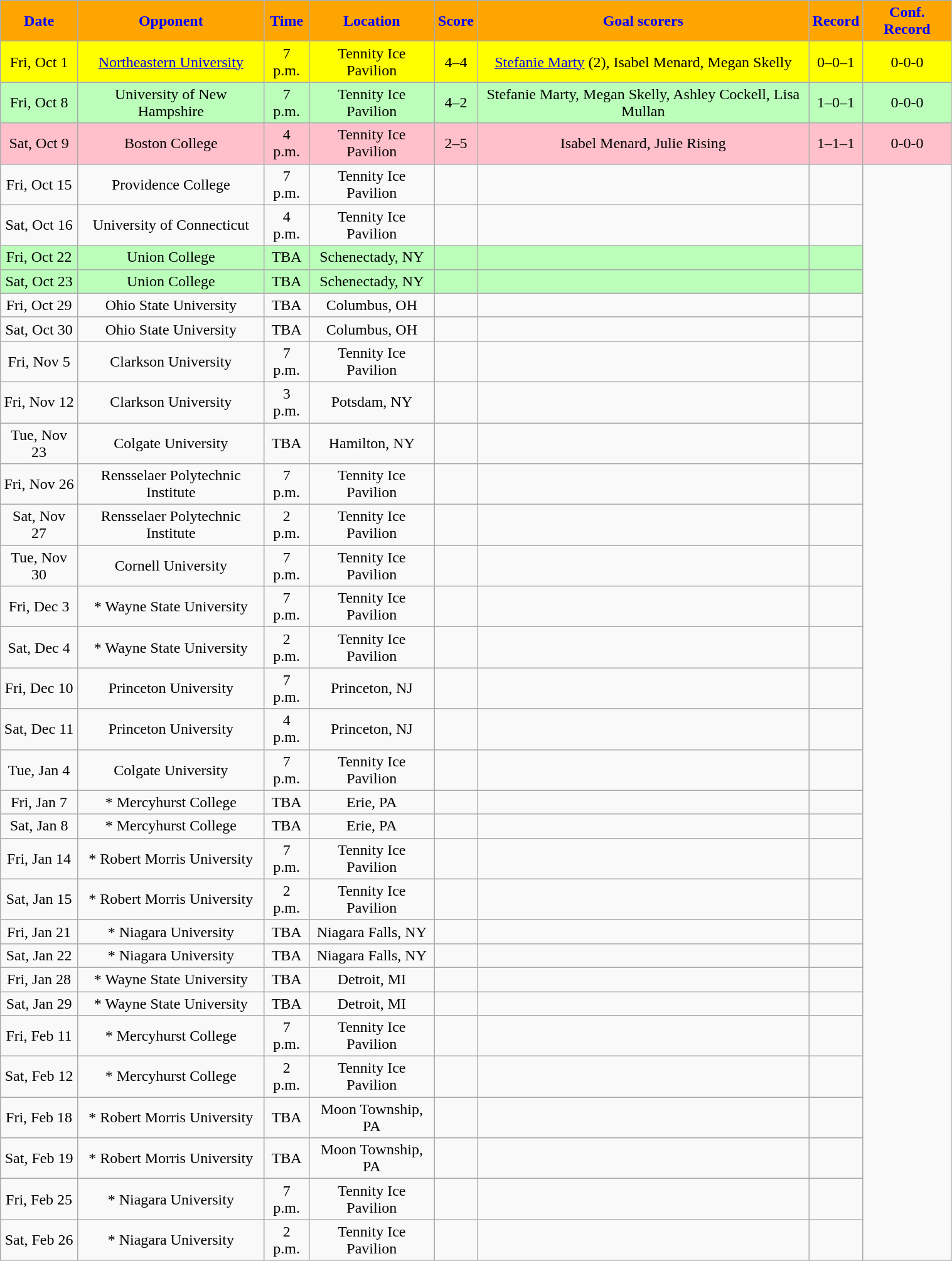<table class="wikitable" width="80%">
<tr align="center"  style="background:orange;color:blue;">
<td><strong>Date</strong></td>
<td><strong>Opponent</strong></td>
<td><strong>Time</strong></td>
<td><strong>Location</strong></td>
<td><strong>Score</strong></td>
<td><strong>Goal scorers</strong></td>
<td><strong>Record</strong></td>
<td><strong>Conf. Record</strong></td>
</tr>
<tr align="center" bgcolor="yellow">
<td>Fri, Oct 1</td>
<td><a href='#'>Northeastern University</a></td>
<td>7 p.m.</td>
<td>Tennity Ice Pavilion</td>
<td>4–4</td>
<td><a href='#'>Stefanie Marty</a> (2), Isabel Menard, Megan Skelly</td>
<td>0–0–1</td>
<td>0-0-0</td>
</tr>
<tr align="center" bgcolor="bbffbb">
<td>Fri, Oct 8</td>
<td>University of New Hampshire</td>
<td>7 p.m.</td>
<td>Tennity Ice Pavilion</td>
<td>4–2</td>
<td>Stefanie Marty, Megan Skelly, Ashley Cockell, Lisa Mullan</td>
<td>1–0–1</td>
<td>0-0-0</td>
</tr>
<tr align="center" bgcolor="pink">
<td>Sat, Oct 9</td>
<td>Boston College</td>
<td>4 p.m.</td>
<td>Tennity Ice Pavilion</td>
<td>2–5</td>
<td>Isabel Menard, Julie Rising</td>
<td>1–1–1</td>
<td>0-0-0</td>
</tr>
<tr align="center" bgcolor="">
<td>Fri, Oct 15</td>
<td>Providence College</td>
<td>7 p.m.</td>
<td>Tennity Ice Pavilion</td>
<td></td>
<td></td>
<td></td>
</tr>
<tr align="center" bgcolor="">
<td>Sat, Oct 16</td>
<td>University of Connecticut</td>
<td>4 p.m.</td>
<td>Tennity Ice Pavilion</td>
<td></td>
<td></td>
<td></td>
</tr>
<tr align="center" bgcolor="bbffbb">
<td>Fri, Oct 22</td>
<td>Union College</td>
<td>TBA</td>
<td>Schenectady, NY</td>
<td></td>
<td></td>
<td></td>
</tr>
<tr align="center" bgcolor="bbffbb">
<td>Sat, Oct 23</td>
<td>Union College</td>
<td>TBA</td>
<td>Schenectady, NY</td>
<td></td>
<td></td>
<td></td>
</tr>
<tr align="center" bgcolor="">
<td>Fri, Oct 29</td>
<td>Ohio State University</td>
<td>TBA</td>
<td>Columbus, OH</td>
<td></td>
<td></td>
<td></td>
</tr>
<tr align="center" bgcolor="">
<td>Sat, Oct 30</td>
<td>Ohio State University</td>
<td>TBA</td>
<td>Columbus, OH</td>
<td></td>
<td></td>
<td></td>
</tr>
<tr align="center" bgcolor="">
<td>Fri, Nov 5</td>
<td>Clarkson University</td>
<td>7 p.m.</td>
<td>Tennity Ice Pavilion</td>
<td></td>
<td></td>
<td></td>
</tr>
<tr align="center" bgcolor="">
<td>Fri, Nov 12</td>
<td>Clarkson University</td>
<td>3 p.m.</td>
<td>Potsdam, NY</td>
<td></td>
<td></td>
<td></td>
</tr>
<tr align="center" bgcolor="">
<td>Tue, Nov 23</td>
<td>Colgate University</td>
<td>TBA</td>
<td>Hamilton, NY</td>
<td></td>
<td></td>
<td></td>
</tr>
<tr align="center" bgcolor="">
<td>Fri, Nov 26</td>
<td>Rensselaer Polytechnic Institute</td>
<td>7 p.m.</td>
<td>Tennity Ice Pavilion</td>
<td></td>
<td></td>
<td></td>
</tr>
<tr align="center" bgcolor="">
<td>Sat, Nov 27</td>
<td>Rensselaer Polytechnic Institute</td>
<td>2 p.m.</td>
<td>Tennity Ice Pavilion</td>
<td></td>
<td></td>
<td></td>
</tr>
<tr align="center" bgcolor="">
<td>Tue, Nov 30</td>
<td>Cornell University</td>
<td>7 p.m.</td>
<td>Tennity Ice Pavilion</td>
<td></td>
<td></td>
<td></td>
</tr>
<tr align="center" bgcolor="">
<td>Fri, Dec 3</td>
<td>*	Wayne State University</td>
<td>7 p.m.</td>
<td>Tennity Ice Pavilion</td>
<td></td>
<td></td>
<td></td>
</tr>
<tr align="center" bgcolor="">
<td>Sat, Dec 4</td>
<td>*	Wayne State University</td>
<td>2 p.m.</td>
<td>Tennity Ice Pavilion</td>
<td></td>
<td></td>
<td></td>
</tr>
<tr align="center" bgcolor="">
<td>Fri, Dec 10</td>
<td>Princeton University</td>
<td>7 p.m.</td>
<td>Princeton, NJ</td>
<td></td>
<td></td>
<td></td>
</tr>
<tr align="center" bgcolor="">
<td>Sat, Dec 11</td>
<td>Princeton University</td>
<td>4 p.m.</td>
<td>Princeton, NJ</td>
<td></td>
<td></td>
<td></td>
</tr>
<tr align="center" bgcolor="">
<td>Tue, Jan 4</td>
<td>Colgate University</td>
<td>7 p.m.</td>
<td>Tennity Ice Pavilion</td>
<td></td>
<td></td>
<td></td>
</tr>
<tr align="center" bgcolor="">
<td>Fri, Jan 7</td>
<td>*	Mercyhurst College</td>
<td>TBA</td>
<td>Erie, PA</td>
<td></td>
<td></td>
<td></td>
</tr>
<tr align="center" bgcolor="">
<td>Sat, Jan 8</td>
<td>*	Mercyhurst College</td>
<td>TBA</td>
<td>Erie, PA</td>
<td></td>
<td></td>
<td></td>
</tr>
<tr align="center" bgcolor="">
<td>Fri, Jan 14</td>
<td>*	Robert Morris University</td>
<td>7 p.m.</td>
<td>Tennity Ice Pavilion</td>
<td></td>
<td></td>
<td></td>
</tr>
<tr align="center" bgcolor="">
<td>Sat, Jan 15</td>
<td>*	Robert Morris University</td>
<td>2 p.m.</td>
<td>Tennity Ice Pavilion</td>
<td></td>
<td></td>
<td></td>
</tr>
<tr align="center" bgcolor="">
<td>Fri, Jan 21</td>
<td>*	Niagara University</td>
<td>TBA</td>
<td>Niagara Falls, NY</td>
<td></td>
<td></td>
<td></td>
</tr>
<tr align="center" bgcolor="">
<td>Sat, Jan 22</td>
<td>*	Niagara University</td>
<td>TBA</td>
<td>Niagara Falls, NY</td>
<td></td>
<td></td>
<td></td>
</tr>
<tr align="center" bgcolor="">
<td>Fri, Jan 28</td>
<td>*	Wayne State University</td>
<td>TBA</td>
<td>Detroit, MI</td>
<td></td>
<td></td>
<td></td>
</tr>
<tr align="center" bgcolor="">
<td>Sat, Jan 29</td>
<td>*	Wayne State University</td>
<td>TBA</td>
<td>Detroit, MI</td>
<td></td>
<td></td>
<td></td>
</tr>
<tr align="center" bgcolor="">
<td>Fri, Feb 11</td>
<td>*	Mercyhurst College</td>
<td>7 p.m.</td>
<td>Tennity Ice Pavilion</td>
<td></td>
<td></td>
<td></td>
</tr>
<tr align="center" bgcolor="">
<td>Sat, Feb 12</td>
<td>*	Mercyhurst College</td>
<td>2 p.m.</td>
<td>Tennity Ice Pavilion</td>
<td></td>
<td></td>
<td></td>
</tr>
<tr align="center" bgcolor="">
<td>Fri, Feb 18</td>
<td>*	Robert Morris University</td>
<td>TBA</td>
<td>Moon Township, PA</td>
<td></td>
<td></td>
<td></td>
</tr>
<tr align="center" bgcolor="">
<td>Sat, Feb 19</td>
<td>*	Robert Morris University</td>
<td>TBA</td>
<td>Moon Township, PA</td>
<td></td>
<td></td>
<td></td>
</tr>
<tr align="center" bgcolor="">
<td>Fri, Feb 25</td>
<td>*	Niagara University</td>
<td>7 p.m.</td>
<td>Tennity Ice Pavilion</td>
<td></td>
<td></td>
<td></td>
</tr>
<tr align="center" bgcolor="">
<td>Sat, Feb 26</td>
<td>*	Niagara University</td>
<td>2 p.m.</td>
<td>Tennity Ice Pavilion</td>
<td></td>
<td></td>
<td></td>
</tr>
</table>
